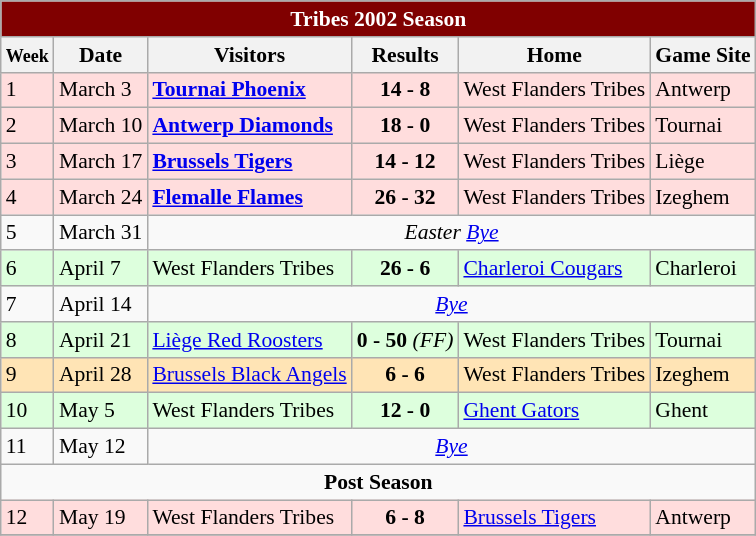<table class="wikitable" style="font-size:90%">
<tr>
<th style="background-color:maroon; color:white;" colspan=7>Tribes 2002 Season</th>
</tr>
<tr>
<th><small>Week</small></th>
<th>Date</th>
<th>Visitors</th>
<th>Results</th>
<th>Home</th>
<th>Game Site</th>
</tr>
<tr width="23%" style="background: #ffdddd;">
<td>1</td>
<td>March 3</td>
<td><strong><a href='#'>Tournai Phoenix</a></strong></td>
<td align=center><strong>14 - 8</strong></td>
<td>West Flanders Tribes</td>
<td>Antwerp</td>
</tr>
<tr width="23%" style="background: #ffdddd;">
<td>2</td>
<td>March 10</td>
<td><strong><a href='#'>Antwerp Diamonds</a></strong></td>
<td align=center><strong>18 - 0</strong></td>
<td>West Flanders Tribes</td>
<td>Tournai</td>
</tr>
<tr width="23%" style="background: #ffdddd;">
<td>3</td>
<td>March 17</td>
<td><strong><a href='#'>Brussels Tigers</a></strong></td>
<td align=center><strong>14 - 12</strong></td>
<td>West Flanders Tribes</td>
<td>Liège</td>
</tr>
<tr width="23%" style="background: #ffdddd;">
<td>4</td>
<td>March 24</td>
<td><strong><a href='#'>Flemalle Flames</a></strong></td>
<td align=center><strong>26 - 32</strong></td>
<td>West Flanders Tribes</td>
<td>Izeghem</td>
</tr>
<tr width="23%">
<td>5</td>
<td>March 31</td>
<td colspan="5" align="center"><em>Easter <a href='#'>Bye</a></em></td>
</tr>
<tr width="23%" style="background: #ddffdd;">
<td>6</td>
<td>April 7</td>
<td>West Flanders Tribes</td>
<td align=center><strong>26 - 6</strong></td>
<td><a href='#'>Charleroi Cougars</a></td>
<td>Charleroi</td>
</tr>
<tr width="23%">
<td>7</td>
<td>April 14</td>
<td colspan="5" align="center"><em><a href='#'>Bye</a></em></td>
</tr>
<tr width="23%" style="background: #ddffdd;">
<td>8</td>
<td>April 21</td>
<td><a href='#'>Liège Red Roosters</a></td>
<td align=center><strong>0 - 50</strong> <em>(FF)</em></td>
<td>West Flanders Tribes</td>
<td>Tournai</td>
</tr>
<tr width="23%" style="background: #FFE4B5;">
<td>9</td>
<td>April 28</td>
<td><a href='#'>Brussels Black Angels</a></td>
<td align=center><strong>6 - 6</strong></td>
<td>West Flanders Tribes</td>
<td>Izeghem</td>
</tr>
<tr width="23%" style="background: #ddffdd;">
<td>10</td>
<td>May 5</td>
<td>West Flanders Tribes</td>
<td align=center><strong>12 - 0</strong></td>
<td><a href='#'>Ghent Gators</a></td>
<td>Ghent</td>
</tr>
<tr width="23%">
<td>11</td>
<td>May 12</td>
<td colspan="5" align="center"><em><a href='#'>Bye</a></em></td>
</tr>
<tr>
<td colspan="8" align="center"><strong>Post Season</strong></td>
</tr>
<tr width="23%" style="background: #ffdddd;">
<td>12</td>
<td>May 19</td>
<td>West Flanders Tribes</td>
<td align=center><strong>6 - 8</strong></td>
<td><a href='#'>Brussels Tigers</a></td>
<td>Antwerp</td>
</tr>
<tr>
</tr>
</table>
